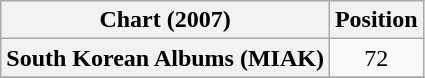<table class="wikitable plainrowheaders">
<tr>
<th>Chart (2007)</th>
<th>Position</th>
</tr>
<tr>
<th scope="row">South Korean Albums (MIAK)</th>
<td style="text-align:center;">72</td>
</tr>
<tr>
</tr>
</table>
